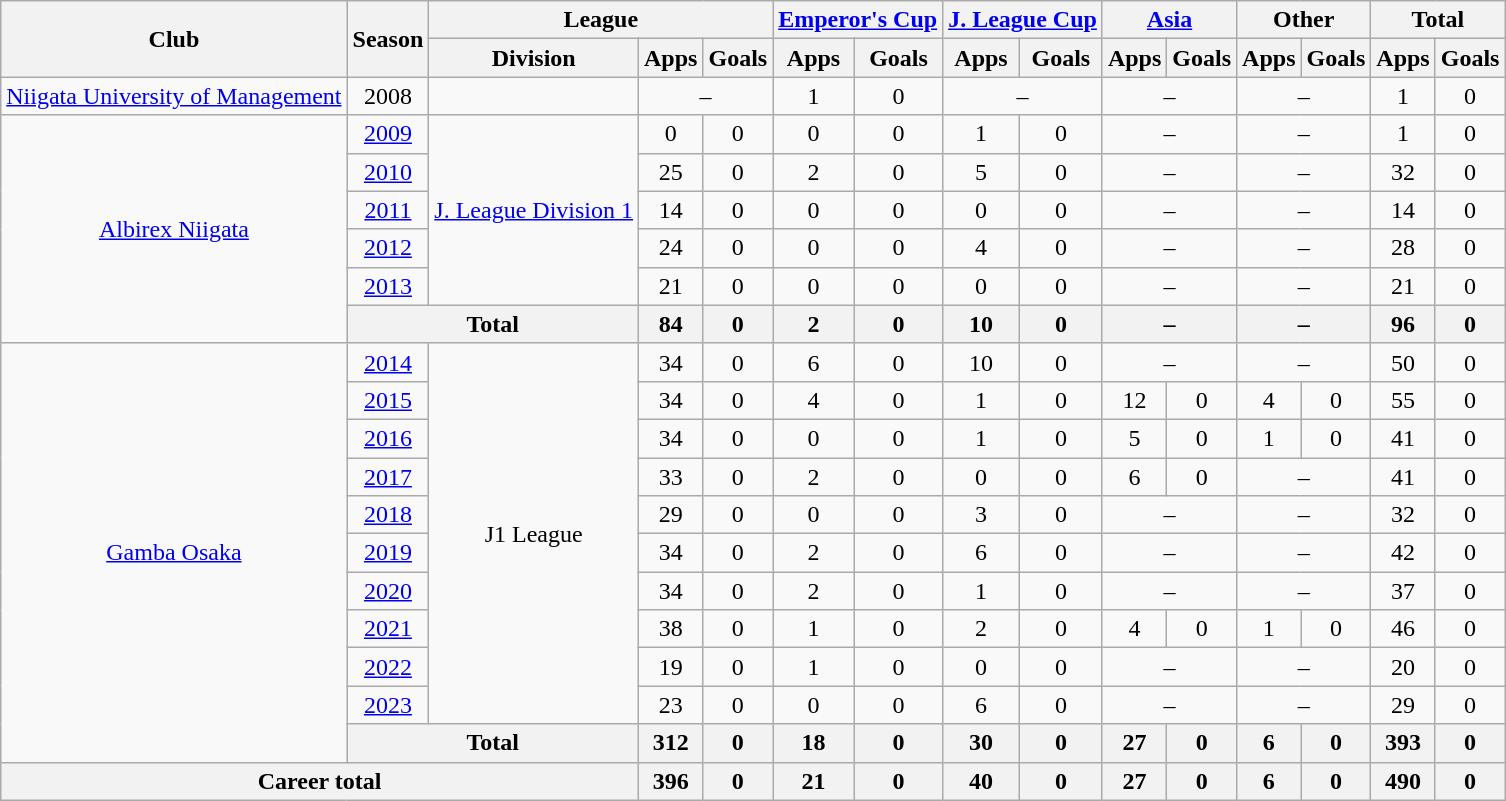<table class="wikitable" style="text-align:center">
<tr>
<th rowspan="2">Club</th>
<th rowspan="2">Season</th>
<th colspan="3">League</th>
<th colspan="2"><a href='#'>Emperor's Cup</a></th>
<th colspan="2"><a href='#'>J. League Cup</a></th>
<th colspan="2"><a href='#'>Asia</a></th>
<th colspan="2">Other</th>
<th colspan="2">Total</th>
</tr>
<tr>
<th>Division</th>
<th>Apps</th>
<th>Goals</th>
<th>Apps</th>
<th>Goals</th>
<th>Apps</th>
<th>Goals</th>
<th>Apps</th>
<th>Goals</th>
<th>Apps</th>
<th>Goals</th>
<th>Apps</th>
<th>Goals</th>
</tr>
<tr>
<td><a href='#'>Niigata University of Management</a></td>
<td>2008</td>
<td></td>
<td colspan="2">–</td>
<td>1</td>
<td>0</td>
<td colspan="2">–</td>
<td colspan="2">–</td>
<td colspan="2">–</td>
<td>1</td>
<td>0</td>
</tr>
<tr>
<td rowspan="6"><a href='#'>Albirex Niigata</a></td>
<td><a href='#'>2009</a></td>
<td rowspan="5"><a href='#'>J. League Division 1</a></td>
<td>0</td>
<td>0</td>
<td>0</td>
<td>0</td>
<td>1</td>
<td>0</td>
<td colspan="2">–</td>
<td colspan="2">–</td>
<td>1</td>
<td>0</td>
</tr>
<tr>
<td><a href='#'>2010</a></td>
<td>25</td>
<td>0</td>
<td>2</td>
<td>0</td>
<td>5</td>
<td>0</td>
<td colspan="2">–</td>
<td colspan="2">–</td>
<td>32</td>
<td>0</td>
</tr>
<tr>
<td><a href='#'>2011</a></td>
<td>14</td>
<td>0</td>
<td>0</td>
<td>0</td>
<td>0</td>
<td>0</td>
<td colspan="2">–</td>
<td colspan="2">–</td>
<td>14</td>
<td>0</td>
</tr>
<tr>
<td><a href='#'>2012</a></td>
<td>24</td>
<td>0</td>
<td>0</td>
<td>0</td>
<td>4</td>
<td>0</td>
<td colspan="2">–</td>
<td colspan="2">–</td>
<td>28</td>
<td>0</td>
</tr>
<tr>
<td><a href='#'>2013</a></td>
<td>21</td>
<td>0</td>
<td>0</td>
<td>0</td>
<td>0</td>
<td>0</td>
<td colspan="2">–</td>
<td colspan="2">–</td>
<td>21</td>
<td>0</td>
</tr>
<tr>
<th colspan="2">Total</th>
<th>84</th>
<th>0</th>
<th>2</th>
<th>0</th>
<th>10</th>
<th>0</th>
<th colspan="2">–</th>
<th colspan="2">–</th>
<th>96</th>
<th>0</th>
</tr>
<tr>
<td rowspan="11"><a href='#'>Gamba Osaka</a></td>
<td><a href='#'>2014</a></td>
<td rowspan="10">J1 League</td>
<td>34</td>
<td>0</td>
<td>6</td>
<td>0</td>
<td>10</td>
<td>0</td>
<td colspan="2">–</td>
<td colspan="2">–</td>
<td>50</td>
<td>0</td>
</tr>
<tr>
<td><a href='#'>2015</a></td>
<td>34</td>
<td>0</td>
<td>4</td>
<td>0</td>
<td>1</td>
<td>0</td>
<td>12</td>
<td>0</td>
<td>4</td>
<td>0</td>
<td>55</td>
<td>0</td>
</tr>
<tr>
<td><a href='#'>2016</a></td>
<td>34</td>
<td>0</td>
<td>0</td>
<td>0</td>
<td>1</td>
<td>0</td>
<td>5</td>
<td>0</td>
<td>1</td>
<td>0</td>
<td>41</td>
<td>0</td>
</tr>
<tr>
<td><a href='#'>2017</a></td>
<td>33</td>
<td>0</td>
<td>2</td>
<td>0</td>
<td>0</td>
<td>0</td>
<td>6</td>
<td>0</td>
<td colspan="2">–</td>
<td>41</td>
<td>0</td>
</tr>
<tr>
<td><a href='#'>2018</a></td>
<td>29</td>
<td>0</td>
<td>0</td>
<td>0</td>
<td>3</td>
<td>0</td>
<td colspan="2">–</td>
<td colspan="2">–</td>
<td>32</td>
<td>0</td>
</tr>
<tr>
<td><a href='#'>2019</a></td>
<td>34</td>
<td>0</td>
<td>2</td>
<td>0</td>
<td>6</td>
<td>0</td>
<td colspan="2">–</td>
<td colspan="2">–</td>
<td>42</td>
<td>0</td>
</tr>
<tr>
<td><a href='#'>2020</a></td>
<td>34</td>
<td>0</td>
<td>2</td>
<td>0</td>
<td>1</td>
<td>0</td>
<td colspan="2">–</td>
<td colspan="2">–</td>
<td>37</td>
<td>0</td>
</tr>
<tr>
<td><a href='#'>2021</a></td>
<td>38</td>
<td>0</td>
<td>1</td>
<td>0</td>
<td>2</td>
<td>0</td>
<td>4</td>
<td>0</td>
<td>1</td>
<td>0</td>
<td>46</td>
<td>0</td>
</tr>
<tr>
<td><a href='#'>2022</a></td>
<td>19</td>
<td>0</td>
<td>1</td>
<td>0</td>
<td>0</td>
<td>0</td>
<td colspan="2">–</td>
<td colspan="2">–</td>
<td>20</td>
<td>0</td>
</tr>
<tr>
<td><a href='#'>2023</a></td>
<td>23</td>
<td>0</td>
<td>0</td>
<td>0</td>
<td>6</td>
<td>0</td>
<td colspan="2">–</td>
<td colspan="2">–</td>
<td>29</td>
<td>0</td>
</tr>
<tr>
<th colspan="2">Total</th>
<th>312</th>
<th>0</th>
<th>18</th>
<th>0</th>
<th>30</th>
<th>0</th>
<th>27</th>
<th>0</th>
<th>6</th>
<th>0</th>
<th>393</th>
<th>0</th>
</tr>
<tr>
<th colspan="3">Career total</th>
<th>396</th>
<th>0</th>
<th>21</th>
<th>0</th>
<th>40</th>
<th>0</th>
<th>27</th>
<th>0</th>
<th>6</th>
<th>0</th>
<th>490</th>
<th>0</th>
</tr>
</table>
